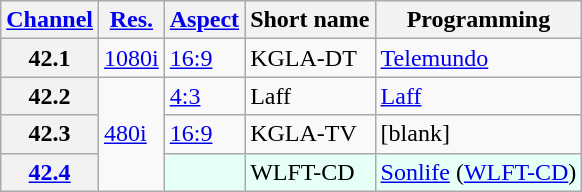<table class="wikitable">
<tr>
<th scope="col"><a href='#'>Channel</a></th>
<th scope="col"><a href='#'>Res.</a></th>
<th scope="col"><a href='#'>Aspect</a></th>
<th scope="col">Short name</th>
<th scope="col">Programming</th>
</tr>
<tr>
<th scope="row">42.1</th>
<td><a href='#'>1080i</a></td>
<td><a href='#'>16:9</a></td>
<td>KGLA-DT</td>
<td><a href='#'>Telemundo</a></td>
</tr>
<tr>
<th scope="row">42.2</th>
<td rowspan=3><a href='#'>480i</a></td>
<td><a href='#'>4:3</a></td>
<td>Laff</td>
<td><a href='#'>Laff</a></td>
</tr>
<tr>
<th scope="row">42.3</th>
<td><a href='#'>16:9</a></td>
<td>KGLA-TV</td>
<td>[blank]</td>
</tr>
<tr style="background-color: #E6FFF7;">
<th scope="row"><a href='#'>42.4</a></th>
<td></td>
<td>WLFT-CD</td>
<td><a href='#'>Sonlife</a> (<a href='#'>WLFT-CD</a>)</td>
</tr>
</table>
